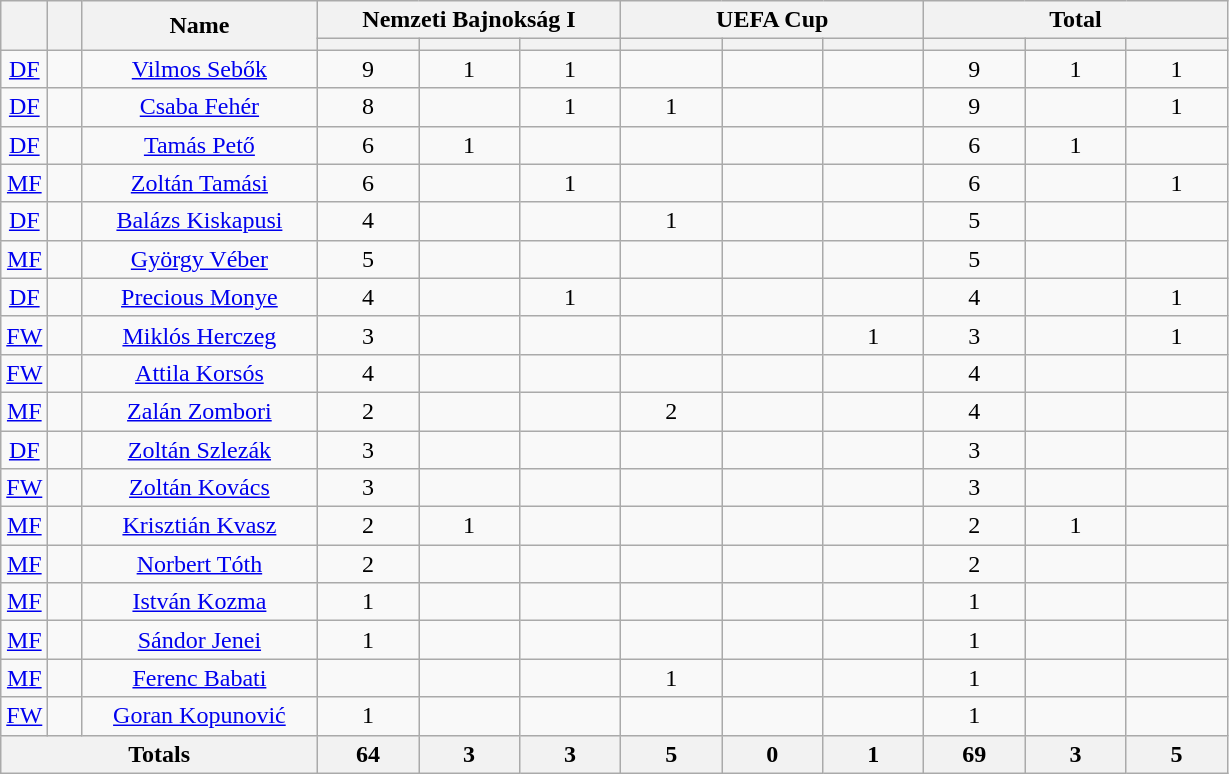<table class="wikitable" style="text-align:center;">
<tr>
<th rowspan="2" width="15" align="center"><strong></strong></th>
<th rowspan="2" width="15" align="center"><strong></strong></th>
<th rowspan="2" width="150" align="center"><strong>Name</strong></th>
<th colspan="3" align="center"><strong>Nemzeti Bajnokság I</strong></th>
<th colspan="3" align="center"><strong>UEFA Cup</strong></th>
<th colspan="3" align="center"><strong>Total</strong></th>
</tr>
<tr>
<th width="60"></th>
<th width="60"></th>
<th width="60"></th>
<th width="60"></th>
<th width="60"></th>
<th width="60"></th>
<th width="60"></th>
<th width="60"></th>
<th width="60"></th>
</tr>
<tr>
<td><a href='#'>DF</a></td>
<td></td>
<td><a href='#'>Vilmos Sebők</a></td>
<td>9</td>
<td>1</td>
<td>1</td>
<td></td>
<td></td>
<td></td>
<td>9</td>
<td>1</td>
<td>1</td>
</tr>
<tr>
<td><a href='#'>DF</a></td>
<td></td>
<td><a href='#'>Csaba Fehér</a></td>
<td>8</td>
<td></td>
<td>1</td>
<td>1</td>
<td></td>
<td></td>
<td>9</td>
<td></td>
<td>1</td>
</tr>
<tr>
<td><a href='#'>DF</a></td>
<td></td>
<td><a href='#'>Tamás Pető</a></td>
<td>6</td>
<td>1</td>
<td></td>
<td></td>
<td></td>
<td></td>
<td>6</td>
<td>1</td>
<td></td>
</tr>
<tr>
<td><a href='#'>MF</a></td>
<td></td>
<td><a href='#'>Zoltán Tamási</a></td>
<td>6</td>
<td></td>
<td>1</td>
<td></td>
<td></td>
<td></td>
<td>6</td>
<td></td>
<td>1</td>
</tr>
<tr>
<td><a href='#'>DF</a></td>
<td></td>
<td><a href='#'>Balázs Kiskapusi</a></td>
<td>4</td>
<td></td>
<td></td>
<td>1</td>
<td></td>
<td></td>
<td>5</td>
<td></td>
<td></td>
</tr>
<tr>
<td><a href='#'>MF</a></td>
<td></td>
<td><a href='#'>György Véber</a></td>
<td>5</td>
<td></td>
<td></td>
<td></td>
<td></td>
<td></td>
<td>5</td>
<td></td>
<td></td>
</tr>
<tr>
<td><a href='#'>DF</a></td>
<td></td>
<td><a href='#'>Precious Monye</a></td>
<td>4</td>
<td></td>
<td>1</td>
<td></td>
<td></td>
<td></td>
<td>4</td>
<td></td>
<td>1</td>
</tr>
<tr>
<td><a href='#'>FW</a></td>
<td></td>
<td><a href='#'>Miklós Herczeg</a></td>
<td>3</td>
<td></td>
<td></td>
<td></td>
<td></td>
<td>1</td>
<td>3</td>
<td></td>
<td>1</td>
</tr>
<tr>
<td><a href='#'>FW</a></td>
<td></td>
<td><a href='#'>Attila Korsós</a></td>
<td>4</td>
<td></td>
<td></td>
<td></td>
<td></td>
<td></td>
<td>4</td>
<td></td>
<td></td>
</tr>
<tr>
<td><a href='#'>MF</a></td>
<td></td>
<td><a href='#'>Zalán Zombori</a></td>
<td>2</td>
<td></td>
<td></td>
<td>2</td>
<td></td>
<td></td>
<td>4</td>
<td></td>
<td></td>
</tr>
<tr>
<td><a href='#'>DF</a></td>
<td></td>
<td><a href='#'>Zoltán Szlezák</a></td>
<td>3</td>
<td></td>
<td></td>
<td></td>
<td></td>
<td></td>
<td>3</td>
<td></td>
<td></td>
</tr>
<tr>
<td><a href='#'>FW</a></td>
<td></td>
<td><a href='#'>Zoltán Kovács</a></td>
<td>3</td>
<td></td>
<td></td>
<td></td>
<td></td>
<td></td>
<td>3</td>
<td></td>
<td></td>
</tr>
<tr>
<td><a href='#'>MF</a></td>
<td></td>
<td><a href='#'>Krisztián Kvasz</a></td>
<td>2</td>
<td>1</td>
<td></td>
<td></td>
<td></td>
<td></td>
<td>2</td>
<td>1</td>
<td></td>
</tr>
<tr>
<td><a href='#'>MF</a></td>
<td></td>
<td><a href='#'>Norbert Tóth</a></td>
<td>2</td>
<td></td>
<td></td>
<td></td>
<td></td>
<td></td>
<td>2</td>
<td></td>
<td></td>
</tr>
<tr>
<td><a href='#'>MF</a></td>
<td></td>
<td><a href='#'>István Kozma</a></td>
<td>1</td>
<td></td>
<td></td>
<td></td>
<td></td>
<td></td>
<td>1</td>
<td></td>
<td></td>
</tr>
<tr>
<td><a href='#'>MF</a></td>
<td></td>
<td><a href='#'>Sándor Jenei</a></td>
<td>1</td>
<td></td>
<td></td>
<td></td>
<td></td>
<td></td>
<td>1</td>
<td></td>
<td></td>
</tr>
<tr>
<td><a href='#'>MF</a></td>
<td></td>
<td><a href='#'>Ferenc Babati</a></td>
<td></td>
<td></td>
<td></td>
<td>1</td>
<td></td>
<td></td>
<td>1</td>
<td></td>
<td></td>
</tr>
<tr>
<td><a href='#'>FW</a></td>
<td></td>
<td><a href='#'>Goran Kopunović</a></td>
<td>1</td>
<td></td>
<td></td>
<td></td>
<td></td>
<td></td>
<td>1</td>
<td></td>
<td></td>
</tr>
<tr>
<th colspan="3"><strong>Totals</strong></th>
<th>64</th>
<th>3</th>
<th>3</th>
<th>5</th>
<th>0</th>
<th>1</th>
<th>69</th>
<th>3</th>
<th>5</th>
</tr>
</table>
